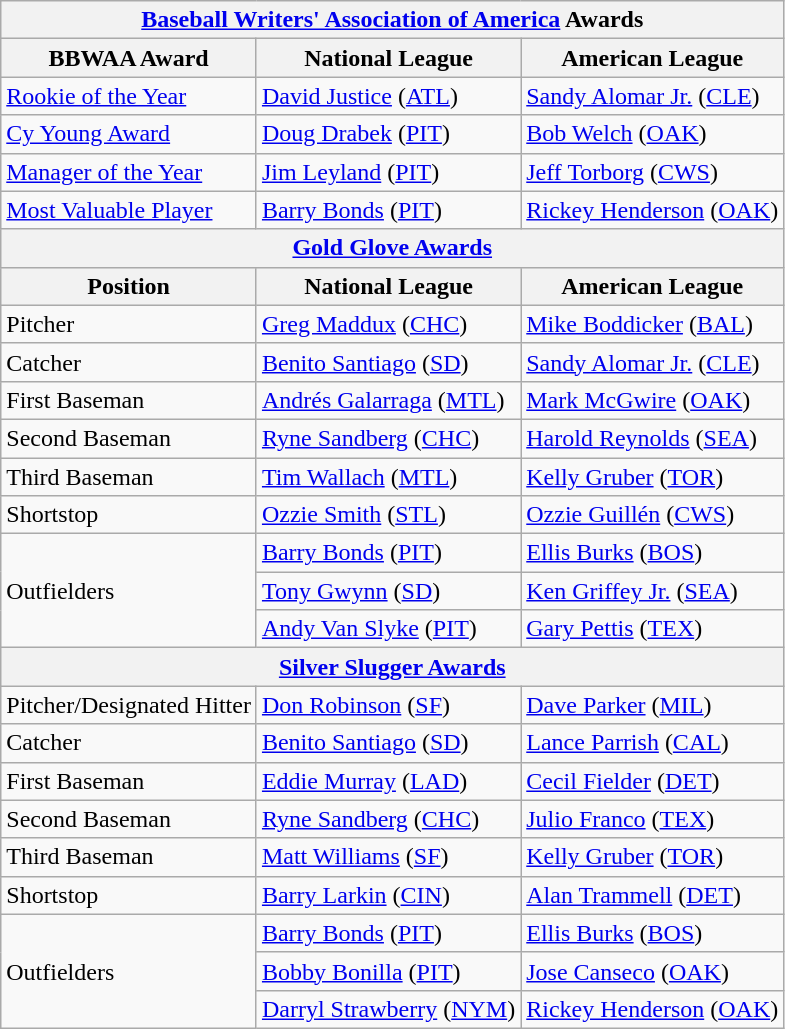<table class="wikitable">
<tr>
<th colspan="3"><a href='#'>Baseball Writers' Association of America</a> Awards</th>
</tr>
<tr>
<th>BBWAA Award</th>
<th>National League</th>
<th>American League</th>
</tr>
<tr>
<td><a href='#'>Rookie of the Year</a></td>
<td><a href='#'>David Justice</a> (<a href='#'>ATL</a>)</td>
<td><a href='#'>Sandy Alomar Jr.</a> (<a href='#'>CLE</a>)</td>
</tr>
<tr>
<td><a href='#'>Cy Young Award</a></td>
<td><a href='#'>Doug Drabek</a> (<a href='#'>PIT</a>)</td>
<td><a href='#'>Bob Welch</a> (<a href='#'>OAK</a>)</td>
</tr>
<tr>
<td><a href='#'>Manager of the Year</a></td>
<td><a href='#'>Jim Leyland</a> (<a href='#'>PIT</a>)</td>
<td><a href='#'>Jeff Torborg</a> (<a href='#'>CWS</a>)</td>
</tr>
<tr>
<td><a href='#'>Most Valuable Player</a></td>
<td><a href='#'>Barry Bonds</a> (<a href='#'>PIT</a>)</td>
<td><a href='#'>Rickey Henderson</a> (<a href='#'>OAK</a>)</td>
</tr>
<tr>
<th colspan="3"><a href='#'>Gold Glove Awards</a></th>
</tr>
<tr>
<th>Position</th>
<th>National League</th>
<th>American League</th>
</tr>
<tr>
<td>Pitcher</td>
<td><a href='#'>Greg Maddux</a> (<a href='#'>CHC</a>)</td>
<td><a href='#'>Mike Boddicker</a> (<a href='#'>BAL</a>)</td>
</tr>
<tr>
<td>Catcher</td>
<td><a href='#'>Benito Santiago</a> (<a href='#'>SD</a>)</td>
<td><a href='#'>Sandy Alomar Jr.</a> (<a href='#'>CLE</a>)</td>
</tr>
<tr>
<td>First Baseman</td>
<td><a href='#'>Andrés Galarraga</a> (<a href='#'>MTL</a>)</td>
<td><a href='#'>Mark McGwire</a> (<a href='#'>OAK</a>)</td>
</tr>
<tr>
<td>Second Baseman</td>
<td><a href='#'>Ryne Sandberg</a> (<a href='#'>CHC</a>)</td>
<td><a href='#'>Harold Reynolds</a> (<a href='#'>SEA</a>)</td>
</tr>
<tr>
<td>Third Baseman</td>
<td><a href='#'>Tim Wallach</a> (<a href='#'>MTL</a>)</td>
<td><a href='#'>Kelly Gruber</a> (<a href='#'>TOR</a>)</td>
</tr>
<tr>
<td>Shortstop</td>
<td><a href='#'>Ozzie Smith</a> (<a href='#'>STL</a>)</td>
<td><a href='#'>Ozzie Guillén</a> (<a href='#'>CWS</a>)</td>
</tr>
<tr>
<td rowspan="3">Outfielders</td>
<td><a href='#'>Barry Bonds</a> (<a href='#'>PIT</a>)</td>
<td><a href='#'>Ellis Burks</a>  (<a href='#'>BOS</a>)</td>
</tr>
<tr>
<td><a href='#'>Tony Gwynn</a> (<a href='#'>SD</a>)</td>
<td><a href='#'>Ken Griffey Jr.</a> (<a href='#'>SEA</a>)</td>
</tr>
<tr>
<td><a href='#'>Andy Van Slyke</a> (<a href='#'>PIT</a>)</td>
<td><a href='#'>Gary Pettis</a> (<a href='#'>TEX</a>)</td>
</tr>
<tr>
<th colspan="3"><a href='#'>Silver Slugger Awards</a></th>
</tr>
<tr>
<td>Pitcher/Designated Hitter</td>
<td><a href='#'>Don Robinson</a> (<a href='#'>SF</a>)</td>
<td><a href='#'>Dave Parker</a> (<a href='#'>MIL</a>)</td>
</tr>
<tr>
<td>Catcher</td>
<td><a href='#'>Benito Santiago</a> (<a href='#'>SD</a>)</td>
<td><a href='#'>Lance Parrish</a> (<a href='#'>CAL</a>)</td>
</tr>
<tr>
<td>First Baseman</td>
<td><a href='#'>Eddie Murray</a> (<a href='#'>LAD</a>)</td>
<td><a href='#'>Cecil Fielder</a> (<a href='#'>DET</a>)</td>
</tr>
<tr>
<td>Second Baseman</td>
<td><a href='#'>Ryne Sandberg</a> (<a href='#'>CHC</a>)</td>
<td><a href='#'>Julio Franco</a> (<a href='#'>TEX</a>)</td>
</tr>
<tr>
<td>Third Baseman</td>
<td><a href='#'>Matt Williams</a> (<a href='#'>SF</a>)</td>
<td><a href='#'>Kelly Gruber</a> (<a href='#'>TOR</a>)</td>
</tr>
<tr>
<td>Shortstop</td>
<td><a href='#'>Barry Larkin</a> (<a href='#'>CIN</a>)</td>
<td><a href='#'>Alan Trammell</a> (<a href='#'>DET</a>)</td>
</tr>
<tr>
<td rowspan="3">Outfielders</td>
<td><a href='#'>Barry Bonds</a> (<a href='#'>PIT</a>)</td>
<td><a href='#'>Ellis Burks</a>  (<a href='#'>BOS</a>)</td>
</tr>
<tr>
<td><a href='#'>Bobby Bonilla</a> (<a href='#'>PIT</a>)</td>
<td><a href='#'>Jose Canseco</a> (<a href='#'>OAK</a>)</td>
</tr>
<tr>
<td><a href='#'>Darryl Strawberry</a> (<a href='#'>NYM</a>)</td>
<td><a href='#'>Rickey Henderson</a> (<a href='#'>OAK</a>)</td>
</tr>
</table>
